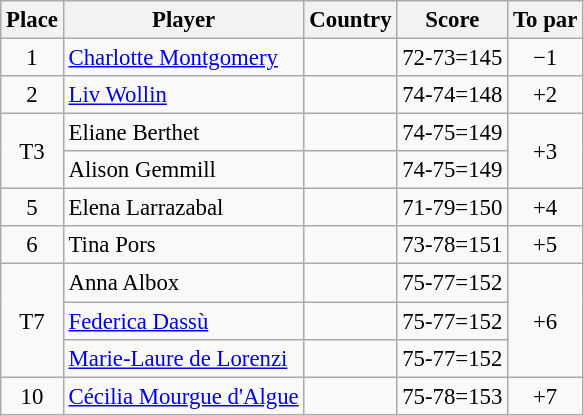<table class="wikitable" style="font-size:95%;">
<tr>
<th>Place</th>
<th>Player</th>
<th>Country</th>
<th>Score</th>
<th>To par</th>
</tr>
<tr>
<td align=center>1</td>
<td><a href='#'>Charlotte Montgomery</a></td>
<td></td>
<td align=center>72-73=145</td>
<td align=center>−1</td>
</tr>
<tr>
<td align=center>2</td>
<td><a href='#'>Liv Wollin</a></td>
<td></td>
<td align=center>74-74=148</td>
<td align=center>+2</td>
</tr>
<tr>
<td rowspan="2" align=center>T3</td>
<td>Eliane Berthet</td>
<td></td>
<td align=center>74-75=149</td>
<td rowspan="2" align=center>+3</td>
</tr>
<tr>
<td>Alison Gemmill</td>
<td></td>
<td align=center>74-75=149</td>
</tr>
<tr>
<td align=center>5</td>
<td>Elena Larrazabal</td>
<td></td>
<td align=center>71-79=150</td>
<td align=center>+4</td>
</tr>
<tr>
<td align=center>6</td>
<td>Tina Pors</td>
<td></td>
<td align=center>73-78=151</td>
<td align=center>+5</td>
</tr>
<tr>
<td rowspan="3" align=center>T7</td>
<td>Anna Albox</td>
<td></td>
<td align=center>75-77=152</td>
<td rowspan="3" align=center>+6</td>
</tr>
<tr>
<td><a href='#'>Federica Dassù</a></td>
<td></td>
<td align=center>75-77=152</td>
</tr>
<tr>
<td><a href='#'>Marie-Laure de Lorenzi</a></td>
<td></td>
<td align=center>75-77=152</td>
</tr>
<tr>
<td align=center>10</td>
<td><a href='#'>Cécilia Mourgue d'Algue</a></td>
<td></td>
<td align=center>75-78=153</td>
<td align=center>+7</td>
</tr>
</table>
